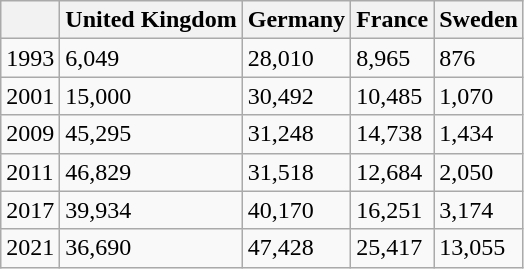<table class="wikitable sortable">
<tr>
<th></th>
<th>United Kingdom</th>
<th>Germany</th>
<th>France</th>
<th>Sweden</th>
</tr>
<tr>
<td>1993</td>
<td>6,049</td>
<td>28,010</td>
<td>8,965</td>
<td>876</td>
</tr>
<tr>
<td>2001</td>
<td>15,000</td>
<td>30,492</td>
<td>10,485</td>
<td>1,070</td>
</tr>
<tr>
<td>2009</td>
<td>45,295</td>
<td>31,248</td>
<td>14,738</td>
<td>1,434</td>
</tr>
<tr>
<td>2011</td>
<td>46,829</td>
<td>31,518</td>
<td>12,684</td>
<td>2,050</td>
</tr>
<tr>
<td>2017</td>
<td>39,934</td>
<td>40,170</td>
<td>16,251</td>
<td>3,174</td>
</tr>
<tr>
<td>2021</td>
<td>36,690</td>
<td>47,428</td>
<td>25,417</td>
<td>13,055</td>
</tr>
</table>
